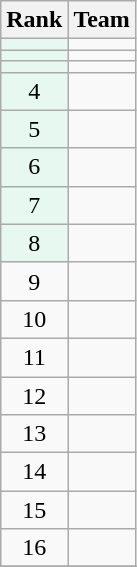<table class="wikitable">
<tr>
<th>Rank</th>
<th>Team</th>
</tr>
<tr>
<td bgcolor="#e6f8ef" align=center></td>
<td></td>
</tr>
<tr>
<td bgcolor="#e6f8ef" align=center></td>
<td></td>
</tr>
<tr>
<td bgcolor="#e6f8ef" align=center></td>
<td></td>
</tr>
<tr>
<td bgcolor="#e6f8ef" align=center>4</td>
<td></td>
</tr>
<tr>
<td bgcolor="#e6f8ef" align=center>5</td>
<td></td>
</tr>
<tr>
<td bgcolor="#e6f8ef" align=center>6</td>
<td></td>
</tr>
<tr>
<td bgcolor="#e6f8ef" align=center>7</td>
<td></td>
</tr>
<tr>
<td bgcolor="#e6f8ef" align=center>8</td>
<td></td>
</tr>
<tr>
<td align=center>9</td>
<td></td>
</tr>
<tr>
<td align=center>10</td>
<td></td>
</tr>
<tr>
<td align=center>11</td>
<td></td>
</tr>
<tr>
<td align=center>12</td>
<td></td>
</tr>
<tr>
<td align=center>13</td>
<td></td>
</tr>
<tr>
<td align=center>14</td>
<td></td>
</tr>
<tr>
<td align=center>15</td>
<td></td>
</tr>
<tr>
<td align=center>16</td>
<td></td>
</tr>
<tr>
</tr>
</table>
